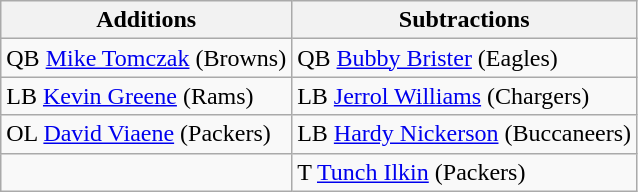<table class="wikitable">
<tr>
<th>Additions</th>
<th>Subtractions</th>
</tr>
<tr>
<td>QB <a href='#'>Mike Tomczak</a> (Browns)</td>
<td>QB <a href='#'>Bubby Brister</a> (Eagles)</td>
</tr>
<tr>
<td>LB <a href='#'>Kevin Greene</a> (Rams)</td>
<td>LB <a href='#'>Jerrol Williams</a> (Chargers)</td>
</tr>
<tr>
<td>OL <a href='#'>David Viaene</a> (Packers)</td>
<td>LB <a href='#'>Hardy Nickerson</a> (Buccaneers)</td>
</tr>
<tr>
<td></td>
<td>T <a href='#'>Tunch Ilkin</a> (Packers)</td>
</tr>
</table>
